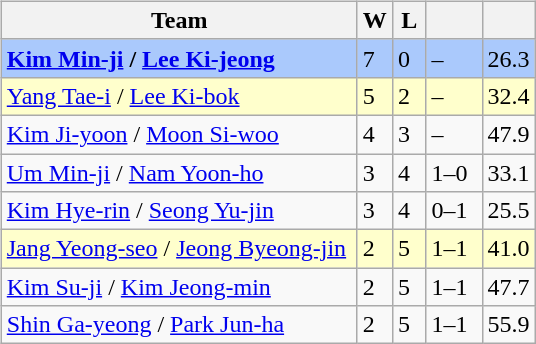<table>
<tr>
<td valign=top width=10%><br><table class=wikitable>
<tr>
<th width=230>Team</th>
<th width=15>W</th>
<th width=15>L</th>
<th width=30></th>
<th width=20></th>
</tr>
<tr bgcolor=#aac9fc>
<td><strong><a href='#'>Kim Min-ji</a> / <a href='#'>Lee Ki-jeong</a></strong></td>
<td>7</td>
<td>0</td>
<td>–</td>
<td>26.3</td>
</tr>
<tr bgcolor=#ffffcc>
<td><a href='#'>Yang Tae-i</a> / <a href='#'>Lee Ki-bok</a></td>
<td>5</td>
<td>2</td>
<td>–</td>
<td>32.4</td>
</tr>
<tr>
<td><a href='#'>Kim Ji-yoon</a> / <a href='#'>Moon Si-woo</a></td>
<td>4</td>
<td>3</td>
<td>–</td>
<td>47.9</td>
</tr>
<tr>
<td><a href='#'>Um Min-ji</a> / <a href='#'>Nam Yoon-ho</a></td>
<td>3</td>
<td>4</td>
<td>1–0</td>
<td>33.1</td>
</tr>
<tr>
<td><a href='#'>Kim Hye-rin</a> / <a href='#'>Seong Yu-jin</a></td>
<td>3</td>
<td>4</td>
<td>0–1</td>
<td>25.5</td>
</tr>
<tr bgcolor=#ffffcc>
<td><a href='#'>Jang Yeong-seo</a> / <a href='#'>Jeong Byeong-jin</a></td>
<td>2</td>
<td>5</td>
<td>1–1</td>
<td>41.0</td>
</tr>
<tr>
<td><a href='#'>Kim Su-ji</a> / <a href='#'>Kim Jeong-min</a></td>
<td>2</td>
<td>5</td>
<td>1–1</td>
<td>47.7</td>
</tr>
<tr>
<td><a href='#'>Shin Ga-yeong</a> / <a href='#'>Park Jun-ha</a></td>
<td>2</td>
<td>5</td>
<td>1–1</td>
<td>55.9</td>
</tr>
</table>
</td>
</tr>
</table>
